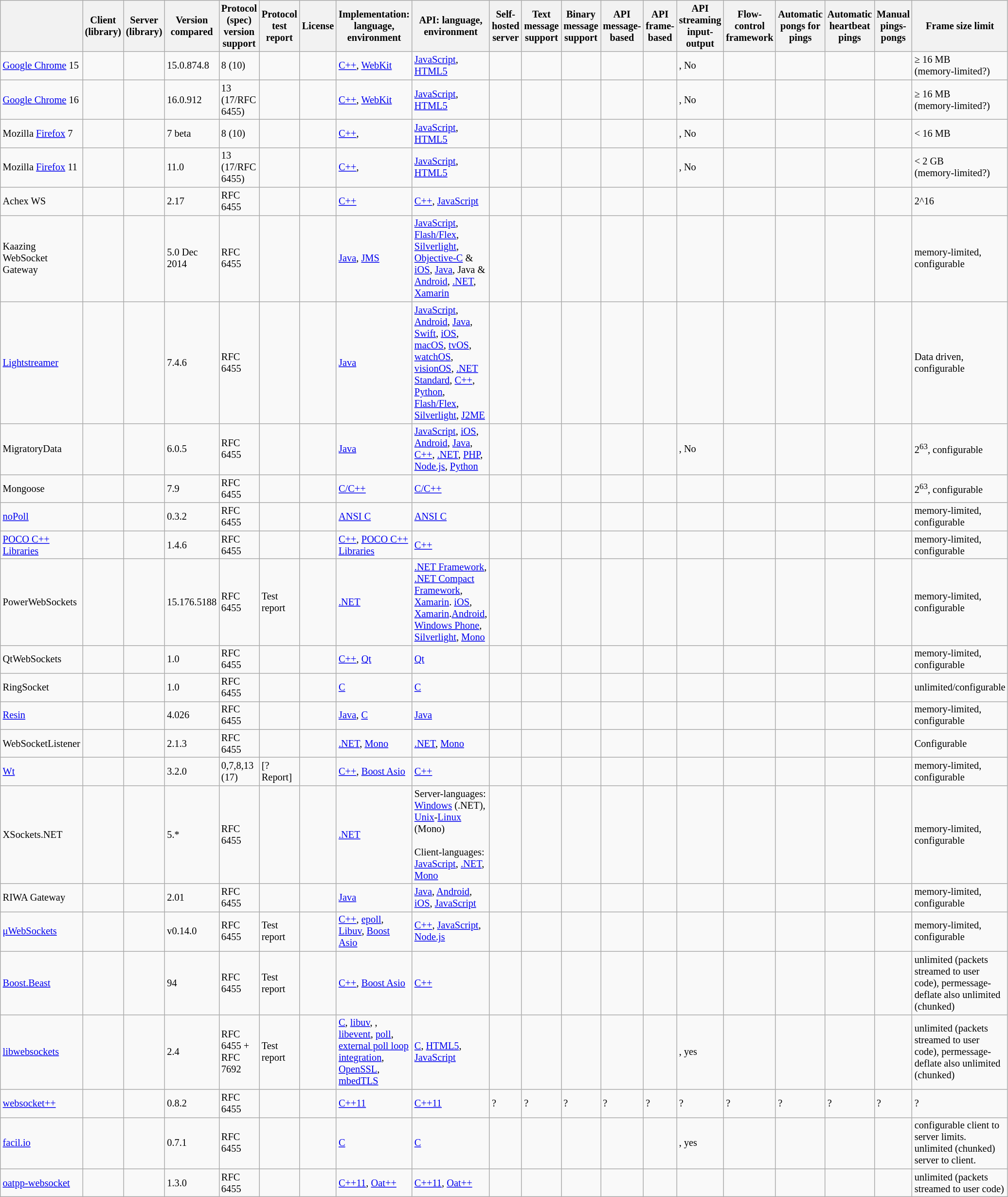<table class="wikitable sortable sort-under collapsible" style="margin-right:0; font-size:85%;">
<tr>
<th style="width:15em"></th>
<th>Client (library)</th>
<th>Server (library)</th>
<th>Version compared</th>
<th>Protocol (spec) version support</th>
<th>Protocol test report</th>
<th>License</th>
<th>Implementation: language, environment</th>
<th>API: language, environment</th>
<th>Self-hosted server</th>
<th>Text message support</th>
<th>Binary message support</th>
<th>API message-based</th>
<th>API frame-based</th>
<th>API streaming input-output</th>
<th>Flow-control framework</th>
<th>Automatic pongs for pings</th>
<th>Automatic heartbeat pings</th>
<th>Manual pings-pongs</th>
<th>Frame size limit</th>
</tr>
<tr>
<td><a href='#'>Google Chrome</a> 15</td>
<td></td>
<td></td>
<td>15.0.874.8<br></td>
<td>8 (10)</td>
<td></td>
<td></td>
<td><a href='#'>C++</a>, <a href='#'>WebKit</a></td>
<td><a href='#'>JavaScript</a>, <a href='#'>HTML5</a></td>
<td></td>
<td></td>
<td></td>
<td></td>
<td></td>
<td>, No</td>
<td></td>
<td></td>
<td></td>
<td></td>
<td> ≥ 16 MB<br>(memory-limited?)</td>
</tr>
<tr>
<td><a href='#'>Google Chrome</a> 16</td>
<td></td>
<td></td>
<td>16.0.912<br></td>
<td>13 (17/RFC 6455)</td>
<td></td>
<td></td>
<td><a href='#'>C++</a>, <a href='#'>WebKit</a></td>
<td><a href='#'>JavaScript</a>, <a href='#'>HTML5</a></td>
<td></td>
<td></td>
<td></td>
<td></td>
<td></td>
<td>, No</td>
<td></td>
<td></td>
<td></td>
<td></td>
<td> ≥ 16 MB<br>(memory-limited?)</td>
</tr>
<tr>
<td>Mozilla <a href='#'>Firefox</a> 7</td>
<td></td>
<td></td>
<td>7 beta<br></td>
<td>8 (10)</td>
<td></td>
<td></td>
<td><a href='#'>C++</a>, </td>
<td><a href='#'>JavaScript</a>, <a href='#'>HTML5</a></td>
<td></td>
<td></td>
<td></td>
<td></td>
<td></td>
<td>, No</td>
<td></td>
<td></td>
<td></td>
<td></td>
<td> < 16 MB</td>
</tr>
<tr>
<td>Mozilla <a href='#'>Firefox</a> 11</td>
<td></td>
<td></td>
<td>11.0<br></td>
<td>13 (17/RFC 6455)</td>
<td></td>
<td></td>
<td><a href='#'>C++</a>, </td>
<td><a href='#'>JavaScript</a>, <a href='#'>HTML5</a></td>
<td></td>
<td></td>
<td></td>
<td></td>
<td></td>
<td>, No</td>
<td></td>
<td></td>
<td></td>
<td></td>
<td> < 2 GB<br>(memory-limited?)</td>
</tr>
<tr>
<td>Achex WS</td>
<td></td>
<td></td>
<td>2.17<br></td>
<td>RFC 6455</td>
<td></td>
<td></td>
<td><a href='#'>C++</a></td>
<td><a href='#'>C++</a>, <a href='#'>JavaScript</a></td>
<td></td>
<td></td>
<td></td>
<td></td>
<td></td>
<td></td>
<td></td>
<td></td>
<td></td>
<td></td>
<td> 2^16</td>
</tr>
<tr>
<td>Kaazing WebSocket Gateway</td>
<td></td>
<td></td>
<td>5.0 Dec 2014</td>
<td>RFC 6455</td>
<td></td>
<td></td>
<td><a href='#'>Java</a>, <a href='#'>JMS</a></td>
<td><a href='#'>JavaScript</a>, <a href='#'>Flash/Flex</a>, <a href='#'>Silverlight</a>, <a href='#'>Objective-C</a> & <a href='#'>iOS</a>, <a href='#'>Java</a>, Java & <a href='#'>Android</a>, <a href='#'>.NET</a>, <a href='#'>Xamarin</a></td>
<td></td>
<td></td>
<td></td>
<td></td>
<td></td>
<td></td>
<td></td>
<td></td>
<td></td>
<td></td>
<td>memory-limited, configurable</td>
</tr>
<tr>
<td><a href='#'>Lightstreamer</a></td>
<td></td>
<td></td>
<td>7.4.6<br></td>
<td>RFC 6455</td>
<td></td>
<td></td>
<td><a href='#'>Java</a></td>
<td><a href='#'>JavaScript</a>, <a href='#'>Android</a>, <a href='#'>Java</a>, <a href='#'>Swift</a>, <a href='#'>iOS</a>, <a href='#'>macOS</a>, <a href='#'>tvOS</a>, <a href='#'>watchOS</a>, <a href='#'>visionOS</a>, <a href='#'>.NET Standard</a>, <a href='#'>C++</a>, <a href='#'>Python</a>, <a href='#'>Flash/Flex</a>, <a href='#'>Silverlight</a>, <a href='#'>J2ME</a></td>
<td></td>
<td></td>
<td></td>
<td></td>
<td></td>
<td></td>
<td></td>
<td></td>
<td></td>
<td></td>
<td>Data driven, configurable</td>
</tr>
<tr>
<td>MigratoryData</td>
<td></td>
<td></td>
<td>6.0.5<br></td>
<td>RFC 6455</td>
<td></td>
<td></td>
<td><a href='#'>Java</a></td>
<td><a href='#'>JavaScript</a>, <a href='#'>iOS</a>, <a href='#'>Android</a>, <a href='#'>Java</a>, <a href='#'>C++</a>, <a href='#'>.NET</a>, <a href='#'>PHP</a>, <a href='#'>Node.js</a>, <a href='#'>Python</a></td>
<td></td>
<td></td>
<td></td>
<td></td>
<td></td>
<td>, No</td>
<td></td>
<td></td>
<td></td>
<td></td>
<td>2<sup>63</sup>, configurable</td>
</tr>
<tr>
<td>Mongoose</td>
<td></td>
<td></td>
<td>7.9<br></td>
<td>RFC 6455</td>
<td></td>
<td></td>
<td><a href='#'>C/C++</a></td>
<td><a href='#'>C/C++</a></td>
<td></td>
<td></td>
<td></td>
<td></td>
<td></td>
<td></td>
<td></td>
<td></td>
<td></td>
<td></td>
<td>2<sup>63</sup>, configurable</td>
</tr>
<tr>
<td><a href='#'>noPoll</a></td>
<td></td>
<td></td>
<td>0.3.2<br></td>
<td>RFC 6455</td>
<td></td>
<td></td>
<td><a href='#'>ANSI C</a></td>
<td><a href='#'>ANSI C</a></td>
<td></td>
<td></td>
<td></td>
<td></td>
<td></td>
<td></td>
<td></td>
<td></td>
<td></td>
<td></td>
<td>memory-limited, configurable</td>
</tr>
<tr>
<td><a href='#'>POCO C++ Libraries</a></td>
<td></td>
<td></td>
<td>1.4.6<br></td>
<td>RFC 6455</td>
<td></td>
<td></td>
<td><a href='#'>C++</a>, <a href='#'>POCO C++ Libraries</a></td>
<td><a href='#'>C++</a></td>
<td></td>
<td></td>
<td></td>
<td></td>
<td></td>
<td></td>
<td></td>
<td></td>
<td></td>
<td></td>
<td>memory-limited, configurable</td>
</tr>
<tr>
<td>PowerWebSockets</td>
<td></td>
<td></td>
<td>15.176.5188<br></td>
<td>RFC 6455</td>
<td>Test report</td>
<td></td>
<td><a href='#'>.NET</a></td>
<td><a href='#'>.NET Framework</a>, <a href='#'>.NET Compact Framework</a>, <a href='#'>Xamarin</a>. <a href='#'>iOS</a>, <a href='#'>Xamarin</a>.<a href='#'>Android</a>, <a href='#'>Windows Phone</a>, <a href='#'>Silverlight</a>, <a href='#'>Mono</a></td>
<td></td>
<td></td>
<td></td>
<td></td>
<td></td>
<td></td>
<td></td>
<td></td>
<td></td>
<td></td>
<td>memory-limited, configurable</td>
</tr>
<tr>
<td>QtWebSockets</td>
<td></td>
<td></td>
<td>1.0<br></td>
<td>RFC 6455</td>
<td></td>
<td></td>
<td><a href='#'>C++</a>, <a href='#'>Qt</a></td>
<td><a href='#'>Qt</a></td>
<td></td>
<td></td>
<td></td>
<td></td>
<td></td>
<td></td>
<td></td>
<td></td>
<td></td>
<td></td>
<td>memory-limited, configurable</td>
</tr>
<tr>
<td>RingSocket</td>
<td></td>
<td></td>
<td>1.0<br></td>
<td>RFC 6455</td>
<td></td>
<td></td>
<td><a href='#'>C</a></td>
<td><a href='#'>C</a></td>
<td></td>
<td></td>
<td></td>
<td></td>
<td></td>
<td></td>
<td></td>
<td></td>
<td></td>
<td></td>
<td>unlimited/configurable</td>
</tr>
<tr>
<td><a href='#'>Resin</a></td>
<td></td>
<td></td>
<td>4.026<br></td>
<td>RFC 6455</td>
<td></td>
<td></td>
<td><a href='#'>Java</a>, <a href='#'>C</a></td>
<td><a href='#'>Java</a></td>
<td></td>
<td></td>
<td></td>
<td></td>
<td></td>
<td></td>
<td></td>
<td></td>
<td></td>
<td></td>
<td>memory-limited, configurable</td>
</tr>
<tr>
<td>WebSocketListener</td>
<td></td>
<td></td>
<td>2.1.3<br></td>
<td>RFC 6455</td>
<td></td>
<td></td>
<td><a href='#'>.NET</a>, <a href='#'>Mono</a></td>
<td><a href='#'>.NET</a>, <a href='#'>Mono</a></td>
<td></td>
<td></td>
<td></td>
<td></td>
<td></td>
<td></td>
<td></td>
<td></td>
<td></td>
<td></td>
<td> Configurable</td>
</tr>
<tr>
<td><a href='#'>Wt</a></td>
<td></td>
<td></td>
<td>3.2.0<br></td>
<td>0,7,8,13 (17)</td>
<td>[? Report]</td>
<td></td>
<td><a href='#'>C++</a>, <a href='#'>Boost Asio</a></td>
<td><a href='#'>C++</a></td>
<td></td>
<td></td>
<td></td>
<td></td>
<td></td>
<td></td>
<td></td>
<td></td>
<td></td>
<td></td>
<td> memory-limited, configurable</td>
</tr>
<tr>
<td>XSockets.NET</td>
<td></td>
<td></td>
<td>5.*</td>
<td>RFC 6455</td>
<td></td>
<td></td>
<td><a href='#'>.NET</a></td>
<td>Server-languages: <a href='#'>Windows</a> (.NET), <a href='#'>Unix</a>-<a href='#'>Linux</a> (Mono)<br><br>Client-languages: <a href='#'>JavaScript</a>, <a href='#'>.NET</a>, <a href='#'>Mono</a></td>
<td></td>
<td></td>
<td></td>
<td></td>
<td></td>
<td></td>
<td></td>
<td></td>
<td></td>
<td></td>
<td>memory-limited, configurable</td>
</tr>
<tr>
<td>RIWA Gateway</td>
<td></td>
<td></td>
<td> 2.01</td>
<td> RFC 6455</td>
<td></td>
<td></td>
<td><a href='#'>Java</a></td>
<td><a href='#'>Java</a>, <a href='#'>Android</a>, <a href='#'>iOS</a>, <a href='#'>JavaScript</a></td>
<td></td>
<td></td>
<td></td>
<td></td>
<td></td>
<td></td>
<td></td>
<td></td>
<td></td>
<td></td>
<td>memory-limited, configurable</td>
</tr>
<tr>
<td><a href='#'>μWebSockets</a></td>
<td></td>
<td></td>
<td>v0.14.0<br></td>
<td>RFC 6455</td>
<td>Test report</td>
<td></td>
<td><a href='#'>C++</a>, <a href='#'>epoll</a>, <a href='#'>Libuv</a>, <a href='#'>Boost Asio</a></td>
<td><a href='#'>C++</a>, <a href='#'>JavaScript</a>, <a href='#'>Node.js</a></td>
<td></td>
<td></td>
<td></td>
<td></td>
<td></td>
<td></td>
<td></td>
<td></td>
<td></td>
<td></td>
<td>memory-limited, configurable</td>
</tr>
<tr>
<td><a href='#'>Boost.Beast</a></td>
<td></td>
<td></td>
<td>94<br></td>
<td>RFC 6455</td>
<td>Test report</td>
<td></td>
<td><a href='#'>C++</a>, <a href='#'>Boost Asio</a></td>
<td><a href='#'>C++</a></td>
<td></td>
<td></td>
<td></td>
<td></td>
<td></td>
<td></td>
<td></td>
<td></td>
<td></td>
<td></td>
<td>unlimited (packets streamed to user code), permessage-deflate also unlimited (chunked)</td>
</tr>
<tr>
<td><a href='#'>libwebsockets</a></td>
<td></td>
<td></td>
<td>2.4<br></td>
<td>RFC 6455 + RFC 7692</td>
<td>Test report</td>
<td></td>
<td><a href='#'>C</a>, <a href='#'>libuv</a>, , <a href='#'>libevent</a>, <a href='#'>poll</a>, <a href='#'>external poll loop integration</a>, <a href='#'>OpenSSL</a>, <a href='#'>mbedTLS</a></td>
<td><a href='#'>C</a>, <a href='#'>HTML5</a>, <a href='#'>JavaScript</a></td>
<td></td>
<td></td>
<td></td>
<td></td>
<td></td>
<td>, yes</td>
<td></td>
<td></td>
<td></td>
<td></td>
<td>unlimited (packets streamed to user code), permessage-deflate also unlimited (chunked)</td>
</tr>
<tr>
<td><a href='#'>websocket++</a></td>
<td></td>
<td></td>
<td>0.8.2<br></td>
<td>RFC 6455</td>
<td></td>
<td></td>
<td><a href='#'>C++11</a></td>
<td><a href='#'>C++11</a></td>
<td>?</td>
<td>?</td>
<td>?</td>
<td>?</td>
<td>?</td>
<td>?</td>
<td>?</td>
<td>?</td>
<td>?</td>
<td>?</td>
<td>?</td>
</tr>
<tr>
<td><a href='#'>facil.io</a></td>
<td></td>
<td></td>
<td>0.7.1<br></td>
<td>RFC 6455</td>
<td></td>
<td></td>
<td><a href='#'>C</a></td>
<td><a href='#'>C</a></td>
<td></td>
<td></td>
<td></td>
<td></td>
<td></td>
<td>, yes</td>
<td></td>
<td></td>
<td></td>
<td></td>
<td> configurable client to server limits. unlimited (chunked) server to client.</td>
</tr>
<tr>
<td><a href='#'>oatpp-websocket</a></td>
<td></td>
<td></td>
<td>1.3.0<br></td>
<td>RFC 6455</td>
<td></td>
<td></td>
<td><a href='#'>C++11</a>, <a href='#'>Oat++</a></td>
<td><a href='#'>C++11</a>, <a href='#'>Oat++</a></td>
<td></td>
<td></td>
<td></td>
<td></td>
<td></td>
<td></td>
<td></td>
<td></td>
<td></td>
<td></td>
<td>unlimited (packets streamed to user code)</td>
</tr>
</table>
